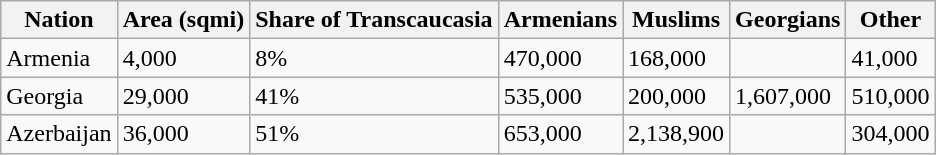<table class="wikitable sortable">
<tr>
<th>Nation</th>
<th>Area (<strong>sqmi)</strong></th>
<th>Share of Transcaucasia</th>
<th>Armenians</th>
<th>Muslims</th>
<th>Georgians</th>
<th>Other</th>
</tr>
<tr>
<td> Armenia</td>
<td>4,000</td>
<td>8%</td>
<td>470,000</td>
<td>168,000</td>
<td></td>
<td>41,000</td>
</tr>
<tr>
<td> Georgia</td>
<td>29,000</td>
<td>41%</td>
<td>535,000</td>
<td>200,000</td>
<td>1,607,000</td>
<td>510,000</td>
</tr>
<tr>
<td> Azerbaijan</td>
<td>36,000</td>
<td>51%</td>
<td>653,000</td>
<td>2,138,900</td>
<td></td>
<td>304,000</td>
</tr>
</table>
